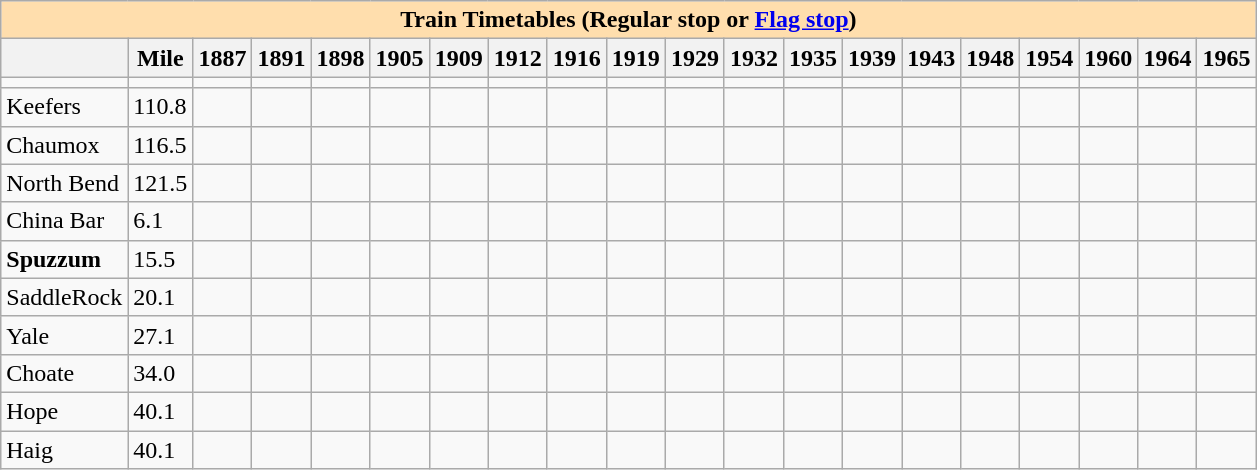<table class="wikitable">
<tr>
<th colspan="20" style="background:#ffdead;">Train Timetables (Regular stop or <a href='#'>Flag stop</a>)</th>
</tr>
<tr>
<th></th>
<th>Mile</th>
<th>1887</th>
<th>1891</th>
<th>1898</th>
<th>1905</th>
<th>1909</th>
<th>1912</th>
<th>1916</th>
<th>1919</th>
<th>1929</th>
<th>1932</th>
<th>1935</th>
<th>1939</th>
<th>1943</th>
<th>1948</th>
<th>1954</th>
<th>1960</th>
<th>1964</th>
<th>1965</th>
</tr>
<tr>
<td></td>
<td></td>
<td></td>
<td></td>
<td></td>
<td></td>
<td></td>
<td></td>
<td></td>
<td></td>
<td></td>
<td></td>
<td></td>
<td></td>
<td></td>
<td></td>
<td></td>
<td></td>
<td></td>
<td></td>
</tr>
<tr>
<td>Keefers</td>
<td>110.8</td>
<td></td>
<td></td>
<td></td>
<td></td>
<td></td>
<td></td>
<td></td>
<td></td>
<td></td>
<td></td>
<td></td>
<td></td>
<td></td>
<td></td>
<td></td>
<td></td>
<td></td>
<td></td>
</tr>
<tr>
<td>Chaumox</td>
<td>116.5</td>
<td></td>
<td></td>
<td></td>
<td></td>
<td></td>
<td></td>
<td></td>
<td></td>
<td></td>
<td></td>
<td></td>
<td></td>
<td></td>
<td></td>
<td></td>
<td></td>
<td></td>
<td></td>
</tr>
<tr>
<td>North Bend</td>
<td>121.5</td>
<td></td>
<td></td>
<td></td>
<td></td>
<td></td>
<td></td>
<td></td>
<td></td>
<td></td>
<td></td>
<td></td>
<td></td>
<td></td>
<td></td>
<td></td>
<td></td>
<td></td>
<td></td>
</tr>
<tr>
<td>China Bar</td>
<td>6.1</td>
<td></td>
<td></td>
<td></td>
<td></td>
<td></td>
<td></td>
<td></td>
<td></td>
<td></td>
<td></td>
<td></td>
<td></td>
<td></td>
<td></td>
<td></td>
<td></td>
<td></td>
<td></td>
</tr>
<tr>
<td><strong>Spuzzum</strong></td>
<td>15.5</td>
<td></td>
<td></td>
<td></td>
<td></td>
<td></td>
<td></td>
<td></td>
<td></td>
<td></td>
<td></td>
<td></td>
<td></td>
<td></td>
<td></td>
<td></td>
<td></td>
<td></td>
<td></td>
</tr>
<tr>
<td>SaddleRock</td>
<td>20.1</td>
<td></td>
<td></td>
<td></td>
<td></td>
<td></td>
<td></td>
<td></td>
<td></td>
<td></td>
<td></td>
<td></td>
<td></td>
<td></td>
<td></td>
<td></td>
<td></td>
<td></td>
<td></td>
</tr>
<tr>
<td>Yale</td>
<td>27.1</td>
<td></td>
<td></td>
<td></td>
<td></td>
<td></td>
<td></td>
<td></td>
<td></td>
<td></td>
<td></td>
<td></td>
<td></td>
<td></td>
<td></td>
<td></td>
<td></td>
<td></td>
<td></td>
</tr>
<tr>
<td>Choate</td>
<td>34.0</td>
<td></td>
<td></td>
<td></td>
<td></td>
<td></td>
<td></td>
<td></td>
<td></td>
<td></td>
<td></td>
<td></td>
<td></td>
<td></td>
<td></td>
<td></td>
<td></td>
<td></td>
<td></td>
</tr>
<tr>
<td>Hope</td>
<td>40.1</td>
<td></td>
<td></td>
<td></td>
<td></td>
<td></td>
<td></td>
<td></td>
<td></td>
<td></td>
<td></td>
<td></td>
<td></td>
<td></td>
<td></td>
<td></td>
<td></td>
<td></td>
<td></td>
</tr>
<tr>
<td>Haig</td>
<td>40.1</td>
<td></td>
<td></td>
<td></td>
<td></td>
<td></td>
<td></td>
<td></td>
<td></td>
<td></td>
<td></td>
<td></td>
<td></td>
<td></td>
<td></td>
<td></td>
<td></td>
<td></td>
<td></td>
</tr>
</table>
